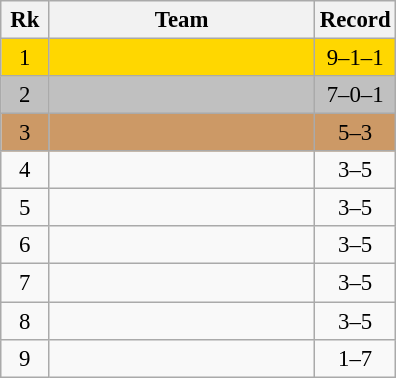<table class=wikitable style="text-align:center; font-size:95%">
<tr>
<th width=25>Rk</th>
<th width=170>Team</th>
<th width=25>Record</th>
</tr>
<tr style="background:gold">
<td>1</td>
<td align=left></td>
<td>9–1–1</td>
</tr>
<tr style="background:silver">
<td>2</td>
<td align=left></td>
<td>7–0–1</td>
</tr>
<tr style="background:#cc9966">
<td>3</td>
<td align=left></td>
<td>5–3</td>
</tr>
<tr>
<td>4</td>
<td align=left></td>
<td>3–5</td>
</tr>
<tr>
<td>5</td>
<td align=left></td>
<td>3–5</td>
</tr>
<tr>
<td>6</td>
<td align=left></td>
<td>3–5</td>
</tr>
<tr>
<td>7</td>
<td align=left></td>
<td>3–5</td>
</tr>
<tr>
<td>8</td>
<td align=left></td>
<td>3–5</td>
</tr>
<tr>
<td>9</td>
<td align=left></td>
<td>1–7</td>
</tr>
</table>
